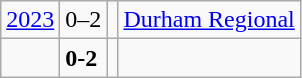<table class="wikitable">
<tr>
<td><a href='#'>2023</a></td>
<td>0–2</td>
<td></td>
<td><a href='#'>Durham Regional</a></td>
</tr>
<tr>
<td></td>
<td><strong>0-2</strong></td>
<td><strong></strong></td>
<td></td>
</tr>
</table>
